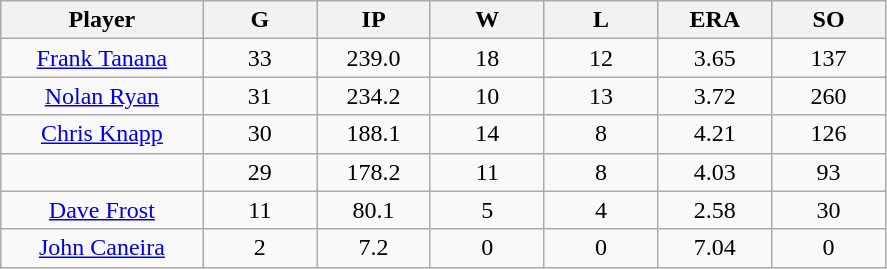<table class="wikitable sortable">
<tr>
<th bgcolor="#DDDDFF" width="16%">Player</th>
<th bgcolor="#DDDDFF" width="9%">G</th>
<th bgcolor="#DDDDFF" width="9%">IP</th>
<th bgcolor="#DDDDFF" width="9%">W</th>
<th bgcolor="#DDDDFF" width="9%">L</th>
<th bgcolor="#DDDDFF" width="9%">ERA</th>
<th bgcolor="#DDDDFF" width="9%">SO</th>
</tr>
<tr align="center">
<td><a href='#'>Frank Tanana</a></td>
<td>33</td>
<td>239.0</td>
<td>18</td>
<td>12</td>
<td>3.65</td>
<td>137</td>
</tr>
<tr align=center>
<td><a href='#'>Nolan Ryan</a></td>
<td>31</td>
<td>234.2</td>
<td>10</td>
<td>13</td>
<td>3.72</td>
<td>260</td>
</tr>
<tr align=center>
<td><a href='#'>Chris Knapp</a></td>
<td>30</td>
<td>188.1</td>
<td>14</td>
<td>8</td>
<td>4.21</td>
<td>126</td>
</tr>
<tr align=center>
<td></td>
<td>29</td>
<td>178.2</td>
<td>11</td>
<td>8</td>
<td>4.03</td>
<td>93</td>
</tr>
<tr align="center">
<td><a href='#'>Dave Frost</a></td>
<td>11</td>
<td>80.1</td>
<td>5</td>
<td>4</td>
<td>2.58</td>
<td>30</td>
</tr>
<tr align=center>
<td><a href='#'>John Caneira</a></td>
<td>2</td>
<td>7.2</td>
<td>0</td>
<td>0</td>
<td>7.04</td>
<td>0</td>
</tr>
</table>
